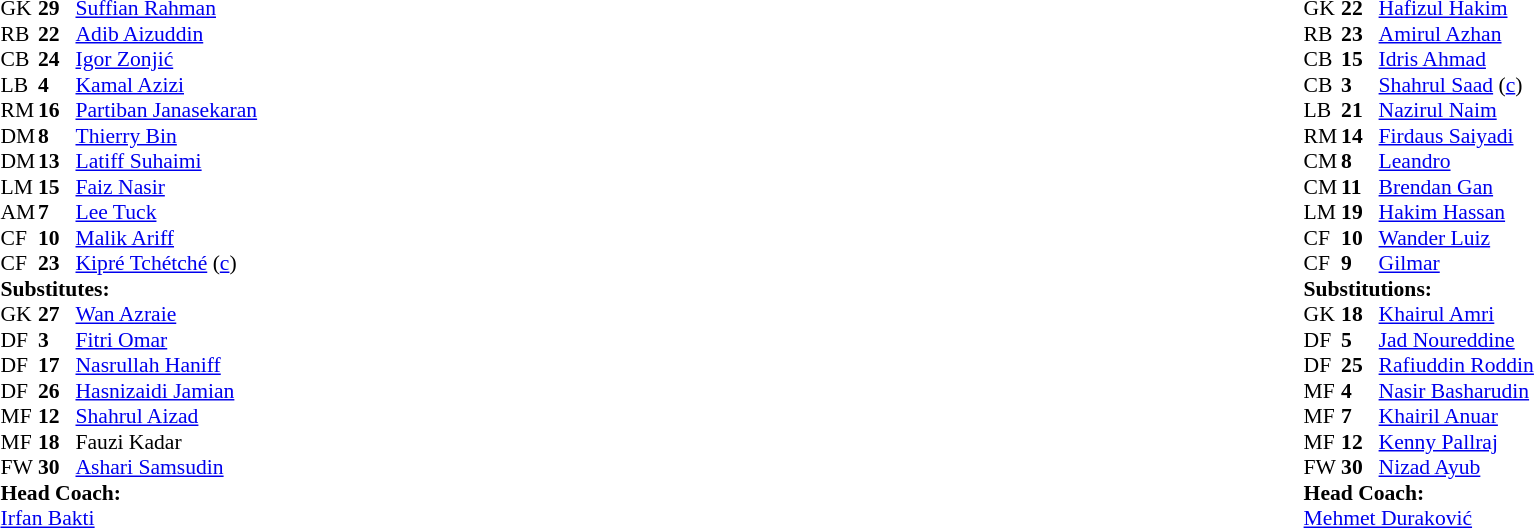<table width="100%">
<tr>
<td valign="top" width="50%"><br><table style="font-size: 90%" cellspacing="0" cellpadding="0">
<tr>
<td colspan="4"></td>
</tr>
<tr>
<th width="25"></th>
<th width="25"></th>
</tr>
<tr>
<td>GK</td>
<td><strong>29</strong></td>
<td> <a href='#'>Suffian Rahman</a></td>
</tr>
<tr>
<td>RB</td>
<td><strong>22</strong></td>
<td> <a href='#'>Adib Aizuddin</a></td>
</tr>
<tr>
<td>CB</td>
<td><strong>24</strong></td>
<td> <a href='#'>Igor Zonjić</a></td>
<td></td>
</tr>
<tr>
<td>LB</td>
<td><strong>4</strong></td>
<td> <a href='#'>Kamal Azizi</a></td>
</tr>
<tr>
<td>RM</td>
<td><strong>16</strong></td>
<td> <a href='#'>Partiban Janasekaran</a></td>
<td></td>
<td></td>
</tr>
<tr>
<td>DM</td>
<td><strong>8</strong></td>
<td> <a href='#'>Thierry Bin</a></td>
</tr>
<tr>
<td>DM</td>
<td><strong>13</strong></td>
<td> <a href='#'>Latiff Suhaimi</a></td>
</tr>
<tr>
<td>LM</td>
<td><strong>15</strong></td>
<td> <a href='#'>Faiz Nasir</a></td>
</tr>
<tr>
<td>AM</td>
<td><strong>7</strong></td>
<td> <a href='#'>Lee Tuck</a></td>
<td></td>
<td></td>
</tr>
<tr>
<td>CF</td>
<td><strong>10</strong></td>
<td> <a href='#'>Malik Ariff</a></td>
<td></td>
<td></td>
</tr>
<tr>
<td>CF</td>
<td><strong>23</strong></td>
<td> <a href='#'>Kipré Tchétché</a> (<a href='#'>c</a>)</td>
<td></td>
<td></td>
</tr>
<tr>
<td colspan=4><strong>Substitutes:</strong></td>
</tr>
<tr>
<td>GK</td>
<td><strong>27</strong></td>
<td> <a href='#'>Wan Azraie</a></td>
</tr>
<tr>
<td>DF</td>
<td><strong>3</strong></td>
<td> <a href='#'>Fitri Omar</a></td>
</tr>
<tr>
<td>DF</td>
<td><strong>17</strong></td>
<td> <a href='#'>Nasrullah Haniff</a></td>
<td></td>
<td></td>
</tr>
<tr>
<td>DF</td>
<td><strong>26</strong></td>
<td> <a href='#'>Hasnizaidi Jamian</a></td>
</tr>
<tr>
<td>MF</td>
<td><strong>12</strong></td>
<td> <a href='#'>Shahrul Aizad</a></td>
<td></td>
<td></td>
</tr>
<tr>
<td>MF</td>
<td><strong>18</strong></td>
<td> Fauzi Kadar</td>
</tr>
<tr>
<td>FW</td>
<td><strong>30</strong></td>
<td> <a href='#'>Ashari Samsudin</a></td>
<td></td>
<td></td>
</tr>
<tr>
<td colspan=4><strong>Head Coach:</strong></td>
</tr>
<tr>
<td colspan="4"> <a href='#'>Irfan Bakti</a></td>
</tr>
</table>
</td>
<td valign="top"></td>
<td valign="top" width="50%"><br><table style="font-size: 90%" cellspacing="0" cellpadding="0" align=center>
<tr>
<td colspan="4"></td>
</tr>
<tr>
<th width="25"></th>
<th width="25"></th>
</tr>
<tr>
<td>GK</td>
<td><strong>22</strong></td>
<td> <a href='#'>Hafizul Hakim</a></td>
</tr>
<tr>
<td>RB</td>
<td><strong>23</strong></td>
<td> <a href='#'>Amirul Azhan</a></td>
</tr>
<tr>
<td>CB</td>
<td><strong>15</strong></td>
<td> <a href='#'>Idris Ahmad</a></td>
</tr>
<tr>
<td>CB</td>
<td><strong>3</strong></td>
<td> <a href='#'>Shahrul Saad</a> (<a href='#'>c</a>)</td>
</tr>
<tr>
<td>LB</td>
<td><strong>21</strong></td>
<td> <a href='#'>Nazirul Naim</a></td>
</tr>
<tr>
<td>RM</td>
<td><strong>14</strong></td>
<td> <a href='#'>Firdaus Saiyadi</a></td>
<td></td>
<td></td>
</tr>
<tr>
<td>CM</td>
<td><strong>8</strong></td>
<td> <a href='#'>Leandro</a></td>
<td></td>
</tr>
<tr>
<td>CM</td>
<td><strong>11</strong></td>
<td> <a href='#'>Brendan Gan</a></td>
<td></td>
<td></td>
</tr>
<tr>
<td>LM</td>
<td><strong>19</strong></td>
<td> <a href='#'>Hakim Hassan</a></td>
<td></td>
<td></td>
</tr>
<tr>
<td>CF</td>
<td><strong>10</strong></td>
<td> <a href='#'>Wander Luiz</a></td>
<td></td>
</tr>
<tr>
<td>CF</td>
<td><strong>9</strong></td>
<td> <a href='#'>Gilmar</a></td>
<td></td>
</tr>
<tr>
<td colspan=4><strong>Substitutions:</strong></td>
</tr>
<tr>
<td>GK</td>
<td><strong>18</strong></td>
<td> <a href='#'>Khairul Amri</a></td>
</tr>
<tr>
<td>DF</td>
<td><strong>5</strong></td>
<td> <a href='#'>Jad Noureddine</a></td>
</tr>
<tr>
<td>DF</td>
<td><strong>25</strong></td>
<td> <a href='#'>Rafiuddin Roddin</a></td>
</tr>
<tr>
<td>MF</td>
<td><strong>4</strong></td>
<td> <a href='#'>Nasir Basharudin</a></td>
<td></td>
<td></td>
</tr>
<tr>
<td>MF</td>
<td><strong>7</strong></td>
<td> <a href='#'>Khairil Anuar</a></td>
<td></td>
<td></td>
</tr>
<tr>
<td>MF</td>
<td><strong>12</strong></td>
<td> <a href='#'>Kenny Pallraj</a></td>
<td></td>
<td></td>
</tr>
<tr>
<td>FW</td>
<td><strong>30</strong></td>
<td> <a href='#'>Nizad Ayub</a></td>
</tr>
<tr>
<td colspan=4><strong>Head Coach:</strong></td>
</tr>
<tr>
<td colspan="4"> <a href='#'>Mehmet Duraković</a></td>
</tr>
</table>
</td>
</tr>
</table>
